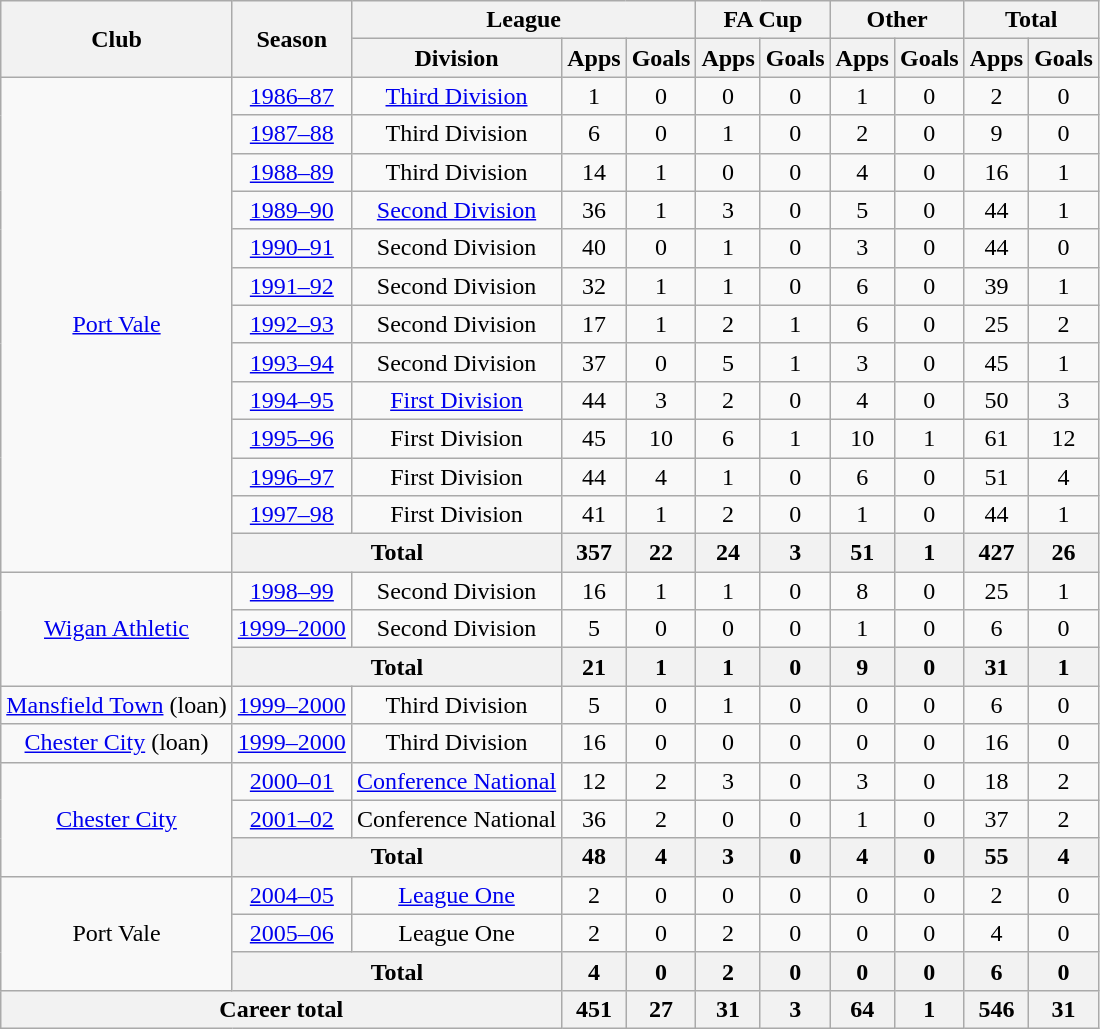<table class="wikitable" style="text-align:center">
<tr>
<th rowspan="2">Club</th>
<th rowspan="2">Season</th>
<th colspan="3">League</th>
<th colspan="2">FA Cup</th>
<th colspan="2">Other</th>
<th colspan="2">Total</th>
</tr>
<tr>
<th>Division</th>
<th>Apps</th>
<th>Goals</th>
<th>Apps</th>
<th>Goals</th>
<th>Apps</th>
<th>Goals</th>
<th>Apps</th>
<th>Goals</th>
</tr>
<tr>
<td rowspan="13"><a href='#'>Port Vale</a></td>
<td><a href='#'>1986–87</a></td>
<td><a href='#'>Third Division</a></td>
<td>1</td>
<td>0</td>
<td>0</td>
<td>0</td>
<td>1</td>
<td>0</td>
<td>2</td>
<td>0</td>
</tr>
<tr>
<td><a href='#'>1987–88</a></td>
<td>Third Division</td>
<td>6</td>
<td>0</td>
<td>1</td>
<td>0</td>
<td>2</td>
<td>0</td>
<td>9</td>
<td>0</td>
</tr>
<tr>
<td><a href='#'>1988–89</a></td>
<td>Third Division</td>
<td>14</td>
<td>1</td>
<td>0</td>
<td>0</td>
<td>4</td>
<td>0</td>
<td>16</td>
<td>1</td>
</tr>
<tr>
<td><a href='#'>1989–90</a></td>
<td><a href='#'>Second Division</a></td>
<td>36</td>
<td>1</td>
<td>3</td>
<td>0</td>
<td>5</td>
<td>0</td>
<td>44</td>
<td>1</td>
</tr>
<tr>
<td><a href='#'>1990–91</a></td>
<td>Second Division</td>
<td>40</td>
<td>0</td>
<td>1</td>
<td>0</td>
<td>3</td>
<td>0</td>
<td>44</td>
<td>0</td>
</tr>
<tr>
<td><a href='#'>1991–92</a></td>
<td>Second Division</td>
<td>32</td>
<td>1</td>
<td>1</td>
<td>0</td>
<td>6</td>
<td>0</td>
<td>39</td>
<td>1</td>
</tr>
<tr>
<td><a href='#'>1992–93</a></td>
<td>Second Division</td>
<td>17</td>
<td>1</td>
<td>2</td>
<td>1</td>
<td>6</td>
<td>0</td>
<td>25</td>
<td>2</td>
</tr>
<tr>
<td><a href='#'>1993–94</a></td>
<td>Second Division</td>
<td>37</td>
<td>0</td>
<td>5</td>
<td>1</td>
<td>3</td>
<td>0</td>
<td>45</td>
<td>1</td>
</tr>
<tr>
<td><a href='#'>1994–95</a></td>
<td><a href='#'>First Division</a></td>
<td>44</td>
<td>3</td>
<td>2</td>
<td>0</td>
<td>4</td>
<td>0</td>
<td>50</td>
<td>3</td>
</tr>
<tr>
<td><a href='#'>1995–96</a></td>
<td>First Division</td>
<td>45</td>
<td>10</td>
<td>6</td>
<td>1</td>
<td>10</td>
<td>1</td>
<td>61</td>
<td>12</td>
</tr>
<tr>
<td><a href='#'>1996–97</a></td>
<td>First Division</td>
<td>44</td>
<td>4</td>
<td>1</td>
<td>0</td>
<td>6</td>
<td>0</td>
<td>51</td>
<td>4</td>
</tr>
<tr>
<td><a href='#'>1997–98</a></td>
<td>First Division</td>
<td>41</td>
<td>1</td>
<td>2</td>
<td>0</td>
<td>1</td>
<td>0</td>
<td>44</td>
<td>1</td>
</tr>
<tr>
<th colspan="2">Total</th>
<th>357</th>
<th>22</th>
<th>24</th>
<th>3</th>
<th>51</th>
<th>1</th>
<th>427</th>
<th>26</th>
</tr>
<tr>
<td rowspan="3"><a href='#'>Wigan Athletic</a></td>
<td><a href='#'>1998–99</a></td>
<td>Second Division</td>
<td>16</td>
<td>1</td>
<td>1</td>
<td>0</td>
<td>8</td>
<td>0</td>
<td>25</td>
<td>1</td>
</tr>
<tr>
<td><a href='#'>1999–2000</a></td>
<td>Second Division</td>
<td>5</td>
<td>0</td>
<td>0</td>
<td>0</td>
<td>1</td>
<td>0</td>
<td>6</td>
<td>0</td>
</tr>
<tr>
<th colspan="2">Total</th>
<th>21</th>
<th>1</th>
<th>1</th>
<th>0</th>
<th>9</th>
<th>0</th>
<th>31</th>
<th>1</th>
</tr>
<tr>
<td><a href='#'>Mansfield Town</a> (loan)</td>
<td><a href='#'>1999–2000</a></td>
<td>Third Division</td>
<td>5</td>
<td>0</td>
<td>1</td>
<td>0</td>
<td>0</td>
<td>0</td>
<td>6</td>
<td>0</td>
</tr>
<tr>
<td><a href='#'>Chester City</a> (loan)</td>
<td><a href='#'>1999–2000</a></td>
<td>Third Division</td>
<td>16</td>
<td>0</td>
<td>0</td>
<td>0</td>
<td>0</td>
<td>0</td>
<td>16</td>
<td>0</td>
</tr>
<tr>
<td rowspan="3"><a href='#'>Chester City</a></td>
<td><a href='#'>2000–01</a></td>
<td><a href='#'>Conference National</a></td>
<td>12</td>
<td>2</td>
<td>3</td>
<td>0</td>
<td>3</td>
<td>0</td>
<td>18</td>
<td>2</td>
</tr>
<tr>
<td><a href='#'>2001–02</a></td>
<td>Conference National</td>
<td>36</td>
<td>2</td>
<td>0</td>
<td>0</td>
<td>1</td>
<td>0</td>
<td>37</td>
<td>2</td>
</tr>
<tr>
<th colspan="2">Total</th>
<th>48</th>
<th>4</th>
<th>3</th>
<th>0</th>
<th>4</th>
<th>0</th>
<th>55</th>
<th>4</th>
</tr>
<tr>
<td rowspan="3">Port Vale</td>
<td><a href='#'>2004–05</a></td>
<td><a href='#'>League One</a></td>
<td>2</td>
<td>0</td>
<td>0</td>
<td>0</td>
<td>0</td>
<td>0</td>
<td>2</td>
<td>0</td>
</tr>
<tr>
<td><a href='#'>2005–06</a></td>
<td>League One</td>
<td>2</td>
<td>0</td>
<td>2</td>
<td>0</td>
<td>0</td>
<td>0</td>
<td>4</td>
<td>0</td>
</tr>
<tr>
<th colspan="2">Total</th>
<th>4</th>
<th>0</th>
<th>2</th>
<th>0</th>
<th>0</th>
<th>0</th>
<th>6</th>
<th>0</th>
</tr>
<tr>
<th colspan="3">Career total</th>
<th>451</th>
<th>27</th>
<th>31</th>
<th>3</th>
<th>64</th>
<th>1</th>
<th>546</th>
<th>31</th>
</tr>
</table>
